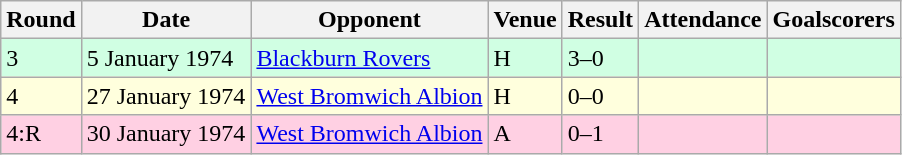<table class="wikitable">
<tr>
<th>Round</th>
<th>Date</th>
<th>Opponent</th>
<th>Venue</th>
<th>Result</th>
<th>Attendance</th>
<th>Goalscorers</th>
</tr>
<tr style="background-color: #d0ffe3;">
<td>3</td>
<td>5 January 1974</td>
<td><a href='#'>Blackburn Rovers</a></td>
<td>H</td>
<td>3–0</td>
<td></td>
<td></td>
</tr>
<tr style="background-color: #ffffdd;">
<td>4</td>
<td>27 January 1974</td>
<td><a href='#'>West Bromwich Albion</a></td>
<td>H</td>
<td>0–0</td>
<td></td>
<td></td>
</tr>
<tr style="background-color: #ffd0e3;">
<td>4:R</td>
<td>30 January 1974</td>
<td><a href='#'>West Bromwich Albion</a></td>
<td>A</td>
<td>0–1</td>
<td></td>
<td></td>
</tr>
</table>
